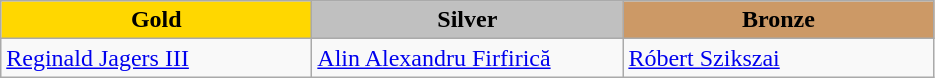<table class="wikitable" style="text-align:left">
<tr align="center">
<td width=200 bgcolor=gold><strong>Gold</strong></td>
<td width=200 bgcolor=silver><strong>Silver</strong></td>
<td width=200 bgcolor=CC9966><strong>Bronze</strong></td>
</tr>
<tr>
<td><a href='#'>Reginald Jagers III</a><br></td>
<td><a href='#'>Alin Alexandru Firfirică</a><br></td>
<td><a href='#'>Róbert Szikszai</a><br></td>
</tr>
</table>
